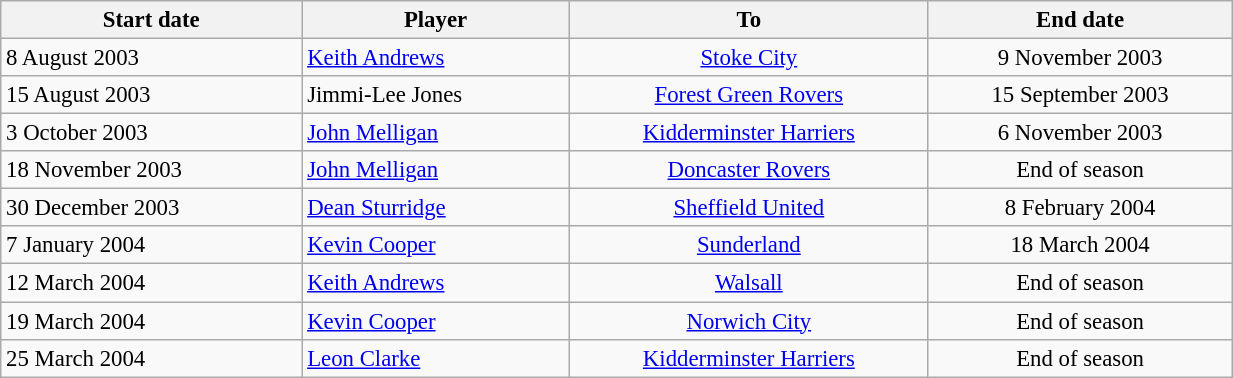<table class="wikitable" style="text-align:center; font-size:95%;width:65%; text-align:left">
<tr>
<th>Start date</th>
<th>Player</th>
<th>To</th>
<th>End date</th>
</tr>
<tr --->
<td>8 August 2003</td>
<td> <a href='#'>Keith Andrews</a></td>
<td align="center"><a href='#'>Stoke City</a></td>
<td align="center">9 November 2003</td>
</tr>
<tr --->
<td>15 August 2003</td>
<td> Jimmi-Lee Jones</td>
<td align="center"><a href='#'>Forest Green Rovers</a></td>
<td align="center">15 September 2003</td>
</tr>
<tr --->
<td>3 October 2003</td>
<td> <a href='#'>John Melligan</a></td>
<td align="center"><a href='#'>Kidderminster Harriers</a></td>
<td align="center">6 November 2003</td>
</tr>
<tr --->
<td>18 November 2003</td>
<td> <a href='#'>John Melligan</a></td>
<td align="center"><a href='#'>Doncaster Rovers</a></td>
<td align="center">End of season</td>
</tr>
<tr --->
<td>30 December 2003</td>
<td> <a href='#'>Dean Sturridge</a></td>
<td align="center"><a href='#'>Sheffield United</a></td>
<td align="center">8 February 2004</td>
</tr>
<tr --->
<td>7 January 2004</td>
<td> <a href='#'>Kevin Cooper</a></td>
<td align="center"><a href='#'>Sunderland</a></td>
<td align="center">18 March 2004</td>
</tr>
<tr --->
<td>12 March 2004</td>
<td> <a href='#'>Keith Andrews</a></td>
<td align="center"><a href='#'>Walsall</a></td>
<td align="center">End of season</td>
</tr>
<tr --->
<td>19 March 2004</td>
<td> <a href='#'>Kevin Cooper</a></td>
<td align="center"><a href='#'>Norwich City</a></td>
<td align="center">End of season</td>
</tr>
<tr --->
<td>25 March 2004</td>
<td> <a href='#'>Leon Clarke</a></td>
<td align="center"><a href='#'>Kidderminster Harriers</a></td>
<td align="center">End of season</td>
</tr>
</table>
